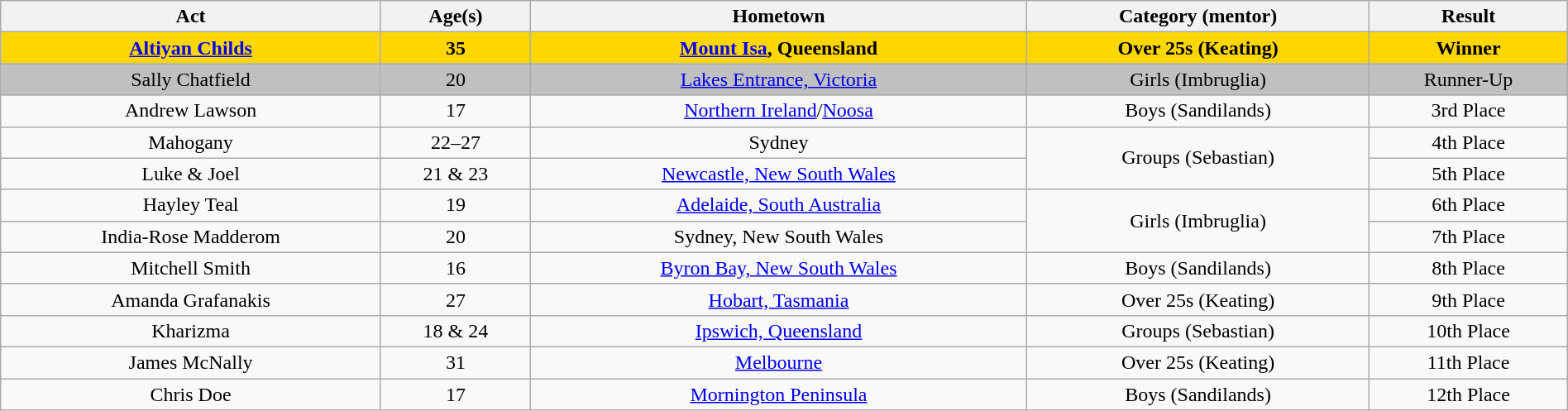<table class="wikitable sortable" style="width:100%; text-align:center;">
<tr>
<th>Act</th>
<th>Age(s)</th>
<th>Hometown</th>
<th>Category (mentor)</th>
<th>Result</th>
</tr>
<tr bgcolor=gold>
<td><strong><a href='#'>Altiyan Childs</a></strong></td>
<td><strong>35</strong></td>
<td><strong><a href='#'>Mount Isa</a>, Queensland</strong></td>
<td><strong>Over 25s (Keating)</strong></td>
<td><strong>Winner</strong></td>
</tr>
<tr bgcolor=silver>
<td>Sally Chatfield</td>
<td>20</td>
<td><a href='#'>Lakes Entrance, Victoria</a></td>
<td>Girls (Imbruglia)</td>
<td>Runner-Up</td>
</tr>
<tr>
<td>Andrew Lawson</td>
<td>17</td>
<td><a href='#'>Northern Ireland</a>/<a href='#'>Noosa</a></td>
<td>Boys (Sandilands)</td>
<td>3rd Place</td>
</tr>
<tr>
<td>Mahogany</td>
<td>22–27</td>
<td>Sydney</td>
<td rowspan=2>Groups (Sebastian)</td>
<td>4th Place</td>
</tr>
<tr>
<td>Luke & Joel</td>
<td>21 & 23</td>
<td><a href='#'>Newcastle, New South Wales</a></td>
<td>5th Place</td>
</tr>
<tr>
<td>Hayley Teal</td>
<td>19</td>
<td><a href='#'>Adelaide, South Australia</a></td>
<td rowspan=2>Girls (Imbruglia)</td>
<td>6th Place</td>
</tr>
<tr>
<td>India-Rose Madderom</td>
<td>20</td>
<td>Sydney, New South Wales</td>
<td>7th Place</td>
</tr>
<tr>
<td>Mitchell Smith</td>
<td>16</td>
<td><a href='#'>Byron Bay, New South Wales</a></td>
<td>Boys (Sandilands)</td>
<td>8th Place</td>
</tr>
<tr>
<td>Amanda Grafanakis</td>
<td>27</td>
<td><a href='#'>Hobart, Tasmania</a></td>
<td>Over 25s (Keating)</td>
<td>9th Place</td>
</tr>
<tr>
<td>Kharizma</td>
<td>18 & 24</td>
<td><a href='#'>Ipswich, Queensland</a></td>
<td>Groups (Sebastian)</td>
<td>10th Place</td>
</tr>
<tr>
<td>James McNally</td>
<td>31</td>
<td><a href='#'>Melbourne</a></td>
<td>Over 25s (Keating)</td>
<td>11th Place</td>
</tr>
<tr>
<td>Chris Doe</td>
<td>17</td>
<td><a href='#'>Mornington Peninsula</a></td>
<td>Boys (Sandilands)</td>
<td>12th Place</td>
</tr>
</table>
